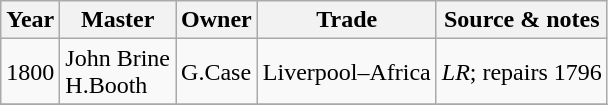<table class=" wikitable">
<tr>
<th>Year</th>
<th>Master</th>
<th>Owner</th>
<th>Trade</th>
<th>Source & notes</th>
</tr>
<tr>
<td>1800</td>
<td>John Brine<br>H.Booth</td>
<td>G.Case</td>
<td>Liverpool–Africa</td>
<td><em>LR</em>; repairs 1796</td>
</tr>
<tr>
</tr>
</table>
